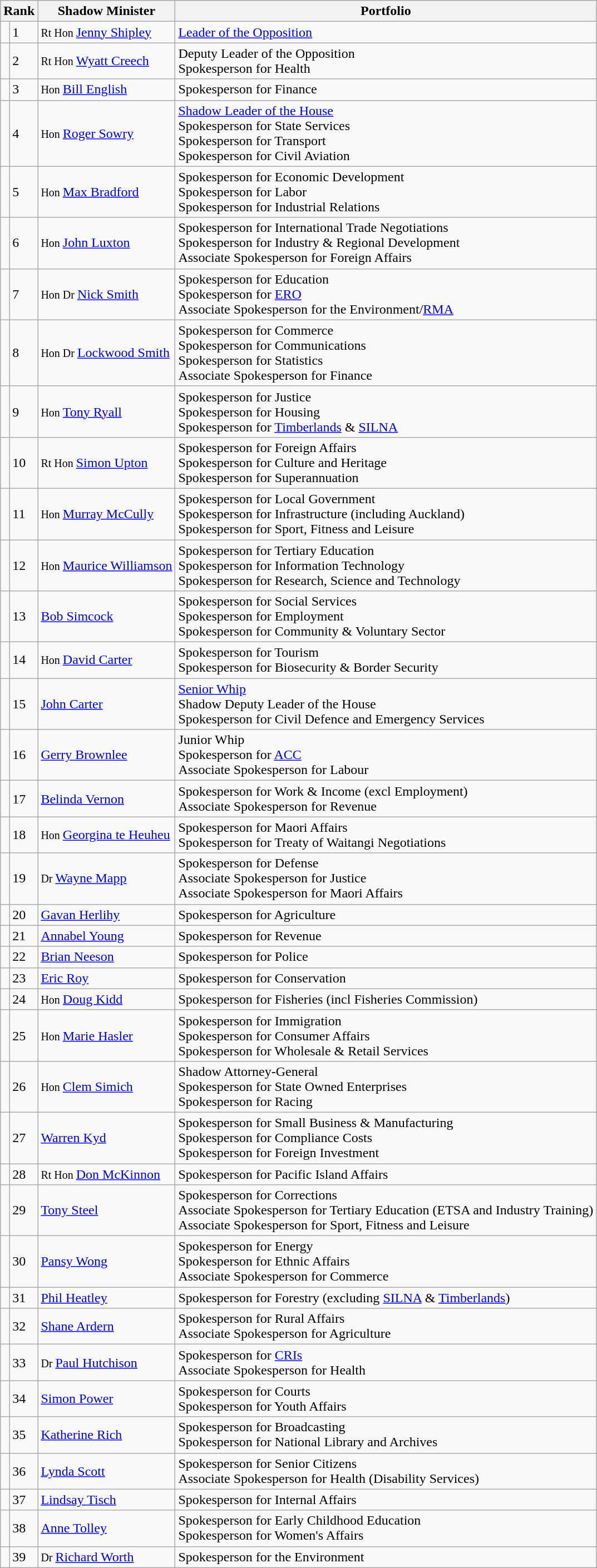<table class="wikitable">
<tr>
<th colspan="2">Rank</th>
<th>Shadow Minister</th>
<th>Portfolio</th>
</tr>
<tr>
<td bgcolor=></td>
<td>1</td>
<td><small>Rt Hon </small><a href='#'>Jenny Shipley</a></td>
<td><a href='#'>Leader of the Opposition</a></td>
</tr>
<tr>
<td bgcolor=></td>
<td>2</td>
<td><small>Rt Hon </small><a href='#'>Wyatt Creech</a></td>
<td>Deputy Leader of the Opposition<br>Spokesperson for Health</td>
</tr>
<tr>
<td bgcolor=></td>
<td>3</td>
<td><small>Hon </small><a href='#'>Bill English</a></td>
<td>Spokesperson for Finance</td>
</tr>
<tr>
<td bgcolor=></td>
<td>4</td>
<td><small>Hon </small><a href='#'>Roger Sowry</a></td>
<td><a href='#'>Shadow Leader of the House</a><br>Spokesperson for State Services<br>Spokesperson for Transport<br>Spokesperson for Civil Aviation</td>
</tr>
<tr>
<td bgcolor=></td>
<td>5</td>
<td><small>Hon </small><a href='#'>Max Bradford</a></td>
<td>Spokesperson for Economic Development<br>Spokesperson for  Labor<br>Spokesperson for Industrial Relations</td>
</tr>
<tr>
<td bgcolor=></td>
<td>6</td>
<td><small>Hon </small><a href='#'>John Luxton</a></td>
<td>Spokesperson for International Trade Negotiations<br>Spokesperson for Industry & Regional Development<br>Associate Spokesperson for Foreign Affairs</td>
</tr>
<tr>
<td bgcolor=></td>
<td>7</td>
<td><small>Hon Dr </small><a href='#'>Nick Smith</a></td>
<td>Spokesperson for Education<br>Spokesperson for <a href='#'>ERO</a><br>Associate Spokesperson for the Environment/<a href='#'>RMA</a></td>
</tr>
<tr>
<td bgcolor=></td>
<td>8</td>
<td><small>Hon Dr </small><a href='#'>Lockwood Smith</a></td>
<td>Spokesperson for Commerce<br>Spokesperson for Communications<br>Spokesperson for Statistics<br>Associate Spokesperson for Finance</td>
</tr>
<tr>
<td bgcolor=></td>
<td>9</td>
<td><small>Hon </small><a href='#'>Tony Ryall</a></td>
<td>Spokesperson for Justice<br>Spokesperson for Housing<br>Spokesperson for <a href='#'>Timberlands</a> & <a href='#'>SILNA</a></td>
</tr>
<tr>
<td bgcolor=></td>
<td>10</td>
<td><small>Rt Hon </small><a href='#'>Simon Upton</a></td>
<td>Spokesperson for Foreign Affairs<br>Spokesperson for Culture and Heritage<br>Spokesperson for Superannuation</td>
</tr>
<tr>
<td bgcolor=></td>
<td>11</td>
<td><small>Hon </small><a href='#'>Murray McCully</a></td>
<td>Spokesperson for Local Government<br>Spokesperson for Infrastructure (including Auckland)<br>Spokesperson for Sport, Fitness and Leisure</td>
</tr>
<tr>
<td bgcolor=></td>
<td>12</td>
<td><small>Hon </small><a href='#'>Maurice Williamson</a></td>
<td>Spokesperson for Tertiary Education<br>Spokesperson for Information Technology<br>Spokesperson for Research, Science and Technology</td>
</tr>
<tr>
<td bgcolor=></td>
<td>13</td>
<td><a href='#'>Bob Simcock</a></td>
<td>Spokesperson for Social Services<br>Spokesperson for Employment<br>Spokesperson for Community & Voluntary Sector</td>
</tr>
<tr>
<td bgcolor=></td>
<td>14</td>
<td><small>Hon </small><a href='#'>David Carter</a></td>
<td>Spokesperson for Tourism<br>Spokesperson for Biosecurity & Border Security</td>
</tr>
<tr>
<td bgcolor=></td>
<td>15</td>
<td><a href='#'>John Carter</a></td>
<td><a href='#'>Senior Whip</a><br>Shadow Deputy Leader of the House<br>Spokesperson for Civil Defence and Emergency Services</td>
</tr>
<tr>
<td bgcolor=></td>
<td>16</td>
<td><a href='#'>Gerry Brownlee</a></td>
<td>Junior Whip<br>Spokesperson for <a href='#'>ACC</a><br>Associate Spokesperson for Labour</td>
</tr>
<tr>
<td bgcolor=></td>
<td>17</td>
<td><a href='#'>Belinda Vernon</a></td>
<td>Spokesperson for Work & Income (excl Employment)<br>Associate Spokesperson for Revenue</td>
</tr>
<tr>
<td bgcolor=></td>
<td>18</td>
<td><small>Hon </small><a href='#'>Georgina te Heuheu</a></td>
<td>Spokesperson for Maori Affairs<br>Spokesperson for Treaty of Waitangi Negotiations</td>
</tr>
<tr>
<td bgcolor=></td>
<td>19</td>
<td><small>Dr </small><a href='#'>Wayne Mapp</a></td>
<td>Spokesperson for Defense<br>Associate Spokesperson for Justice<br>Associate Spokesperson for Maori Affairs</td>
</tr>
<tr>
<td bgcolor=></td>
<td>20</td>
<td><a href='#'>Gavan Herlihy</a></td>
<td>Spokesperson for Agriculture</td>
</tr>
<tr>
<td bgcolor=></td>
<td>21</td>
<td><a href='#'>Annabel Young</a></td>
<td>Spokesperson for Revenue</td>
</tr>
<tr>
<td bgcolor=></td>
<td>22</td>
<td><a href='#'>Brian Neeson</a></td>
<td>Spokesperson for Police</td>
</tr>
<tr>
<td bgcolor=></td>
<td>23</td>
<td><a href='#'>Eric Roy</a></td>
<td>Spokesperson for Conservation</td>
</tr>
<tr>
<td bgcolor=></td>
<td>24</td>
<td><small>Hon </small><a href='#'>Doug Kidd</a></td>
<td>Spokesperson for Fisheries (incl Fisheries Commission)</td>
</tr>
<tr>
<td bgcolor=></td>
<td>25</td>
<td><small>Hon </small><a href='#'>Marie Hasler</a></td>
<td>Spokesperson for Immigration<br>Spokesperson for Consumer Affairs<br>Spokesperson for Wholesale & Retail Services</td>
</tr>
<tr>
<td bgcolor=></td>
<td>26</td>
<td><small>Hon </small><a href='#'>Clem Simich</a></td>
<td>Shadow Attorney-General<br>Spokesperson for State Owned Enterprises<br>Spokesperson for Racing</td>
</tr>
<tr>
<td bgcolor=></td>
<td>27</td>
<td><a href='#'>Warren Kyd</a></td>
<td>Spokesperson for Small Business & Manufacturing<br>Spokesperson for Compliance Costs<br>Spokesperson for Foreign Investment</td>
</tr>
<tr>
<td bgcolor=></td>
<td>28</td>
<td><small>Rt Hon </small><a href='#'>Don McKinnon</a></td>
<td>Spokesperson for Pacific Island Affairs</td>
</tr>
<tr>
<td bgcolor=></td>
<td>29</td>
<td><a href='#'>Tony Steel</a></td>
<td>Spokesperson for Corrections<br>Associate Spokesperson for Tertiary Education (ETSA and Industry Training)<br>Associate Spokesperson for Sport, Fitness and Leisure</td>
</tr>
<tr>
<td bgcolor=></td>
<td>30</td>
<td><a href='#'>Pansy Wong</a></td>
<td>Spokesperson for Energy<br>Spokesperson for Ethnic Affairs<br>Associate Spokesperson for Commerce</td>
</tr>
<tr>
<td bgcolor=></td>
<td>31</td>
<td><a href='#'>Phil Heatley</a></td>
<td>Spokesperson for Forestry (excluding <a href='#'>SILNA</a> & <a href='#'>Timberlands</a>)</td>
</tr>
<tr>
<td bgcolor=></td>
<td>32</td>
<td><a href='#'>Shane Ardern</a></td>
<td>Spokesperson for Rural Affairs<br>Associate Spokesperson for Agriculture</td>
</tr>
<tr>
<td bgcolor=></td>
<td>33</td>
<td><small>Dr </small><a href='#'>Paul Hutchison</a></td>
<td>Spokesperson for <a href='#'>CRIs</a><br>Associate Spokesperson for Health</td>
</tr>
<tr>
<td bgcolor=></td>
<td>34</td>
<td><a href='#'>Simon Power</a></td>
<td>Spokesperson for Courts<br>Spokesperson for Youth Affairs</td>
</tr>
<tr>
<td bgcolor=></td>
<td>35</td>
<td><a href='#'>Katherine Rich</a></td>
<td>Spokesperson for Broadcasting<br>Spokesperson for National Library and Archives</td>
</tr>
<tr>
<td bgcolor=></td>
<td>36</td>
<td><a href='#'>Lynda Scott</a></td>
<td>Spokesperson for Senior Citizens<br>Associate Spokesperson for Health (Disability Services)</td>
</tr>
<tr>
<td bgcolor=></td>
<td>37</td>
<td><a href='#'>Lindsay Tisch</a></td>
<td>Spokesperson for Internal Affairs</td>
</tr>
<tr>
<td bgcolor=></td>
<td>38</td>
<td><a href='#'>Anne Tolley</a></td>
<td>Spokesperson for Early Childhood Education<br>Spokesperson for Women's Affairs</td>
</tr>
<tr>
<td bgcolor=></td>
<td>39</td>
<td><small>Dr </small><a href='#'>Richard Worth</a></td>
<td>Spokesperson for the Environment</td>
</tr>
</table>
